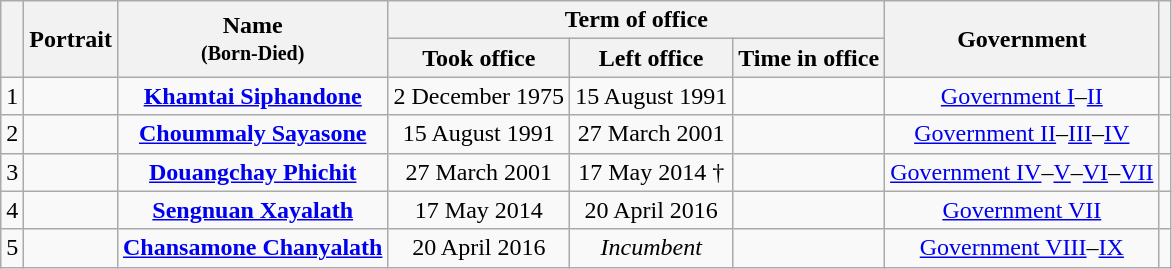<table class="wikitable" style="text-align:center;">
<tr>
<th rowspan=2></th>
<th rowspan=2>Portrait</th>
<th rowspan=2>Name<br><small>(Born-Died)</small></th>
<th colspan=3>Term of office</th>
<th rowspan=2>Government</th>
<th rowspan=2></th>
</tr>
<tr>
<th>Took office</th>
<th>Left office</th>
<th>Time in office</th>
</tr>
<tr>
<td>1</td>
<td></td>
<td><strong><a href='#'>Khamtai Siphandone</a></strong><br></td>
<td>2 December 1975</td>
<td>15 August 1991</td>
<td></td>
<td><a href='#'>Government I</a>–<a href='#'>II</a></td>
<td></td>
</tr>
<tr>
<td>2</td>
<td></td>
<td><strong><a href='#'>Choummaly Sayasone</a></strong><br></td>
<td>15 August 1991</td>
<td>27 March 2001</td>
<td></td>
<td><a href='#'>Government II</a>–<a href='#'>III</a>–<a href='#'>IV</a></td>
<td></td>
</tr>
<tr>
<td>3</td>
<td></td>
<td><strong><a href='#'>Douangchay Phichit</a></strong><br></td>
<td>27 March 2001</td>
<td>17 May 2014 †</td>
<td></td>
<td><a href='#'>Government IV</a>–<a href='#'>V</a>–<a href='#'>VI</a>–<a href='#'>VII</a></td>
<td><br></td>
</tr>
<tr>
<td>4</td>
<td></td>
<td><strong><a href='#'>Sengnuan Xayalath</a></strong></td>
<td>17 May 2014</td>
<td>20 April 2016</td>
<td></td>
<td><a href='#'>Government VII</a></td>
<td></td>
</tr>
<tr>
<td>5</td>
<td></td>
<td><strong><a href='#'>Chansamone Chanyalath</a></strong><br></td>
<td>20 April 2016</td>
<td><em>Incumbent</em></td>
<td></td>
<td><a href='#'>Government VIII</a>–<a href='#'>IX</a></td>
<td></td>
</tr>
</table>
